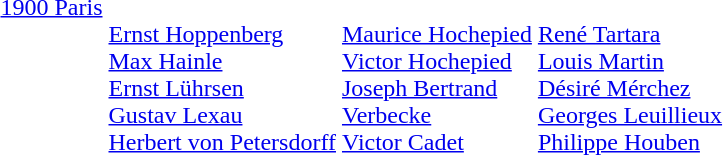<table>
<tr valign="top">
<td><a href='#'>1900 Paris</a><br></td>
<td valign=top><br><a href='#'>Ernst Hoppenberg</a><br><a href='#'>Max Hainle</a><br><a href='#'>Ernst Lührsen</a><br><a href='#'>Gustav Lexau</a><br><a href='#'>Herbert von Petersdorff</a></td>
<td valign=top><br><a href='#'>Maurice Hochepied</a><br><a href='#'>Victor Hochepied</a><br><a href='#'>Joseph Bertrand</a><br><a href='#'>Verbecke</a><br><a href='#'>Victor Cadet</a></td>
<td valign=top><br><a href='#'>René Tartara</a><br><a href='#'>Louis Martin</a><br><a href='#'>Désiré Mérchez</a><br><a href='#'>Georges Leuillieux</a><br><a href='#'>Philippe Houben</a></td>
</tr>
</table>
